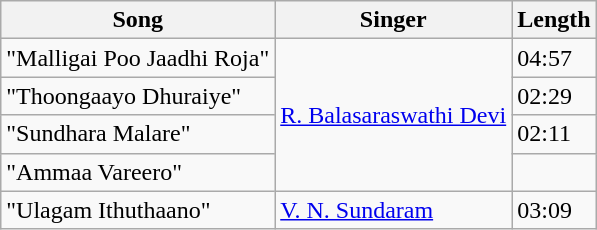<table class="wikitable">
<tr>
<th>Song</th>
<th>Singer</th>
<th>Length</th>
</tr>
<tr>
<td>"Malligai Poo Jaadhi Roja"</td>
<td rowspan=4><a href='#'>R. Balasaraswathi Devi</a></td>
<td>04:57</td>
</tr>
<tr>
<td>"Thoongaayo Dhuraiye"</td>
<td>02:29</td>
</tr>
<tr>
<td>"Sundhara Malare"</td>
<td>02:11</td>
</tr>
<tr>
<td>"Ammaa Vareero"</td>
<td></td>
</tr>
<tr>
<td>"Ulagam Ithuthaano"</td>
<td><a href='#'>V. N. Sundaram</a></td>
<td>03:09</td>
</tr>
</table>
